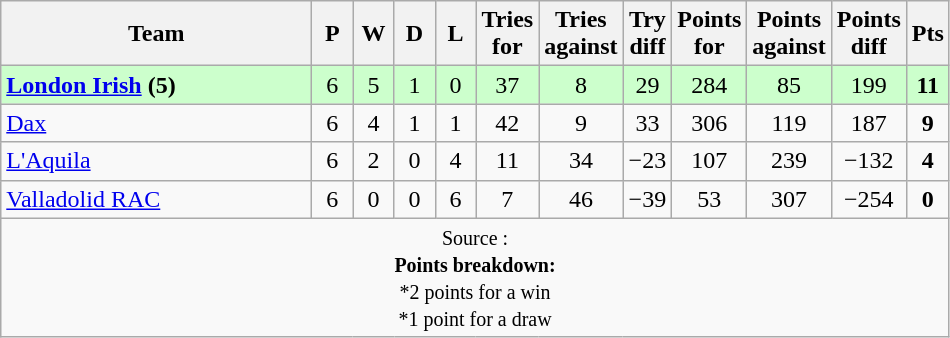<table class="wikitable" style="text-align: center;">
<tr>
<th width="200">Team</th>
<th width="20">P</th>
<th width="20">W</th>
<th width="20">D</th>
<th width="20">L</th>
<th width="20">Tries for</th>
<th width="20">Tries against</th>
<th width="20">Try diff</th>
<th width="20">Points for</th>
<th width="20">Points against</th>
<th width="25">Points diff</th>
<th width="20">Pts</th>
</tr>
<tr bgcolor="#ccffcc">
<td align="left"> <strong><a href='#'>London Irish</a> (5)</strong></td>
<td>6</td>
<td>5</td>
<td>1</td>
<td>0</td>
<td>37</td>
<td>8</td>
<td>29</td>
<td>284</td>
<td>85</td>
<td>199</td>
<td><strong>11</strong></td>
</tr>
<tr>
<td align="left"> <a href='#'>Dax</a></td>
<td>6</td>
<td>4</td>
<td>1</td>
<td>1</td>
<td>42</td>
<td>9</td>
<td>33</td>
<td>306</td>
<td>119</td>
<td>187</td>
<td><strong>9</strong></td>
</tr>
<tr>
<td align="left"> <a href='#'>L'Aquila</a></td>
<td>6</td>
<td>2</td>
<td>0</td>
<td>4</td>
<td>11</td>
<td>34</td>
<td>−23</td>
<td>107</td>
<td>239</td>
<td>−132</td>
<td><strong>4</strong></td>
</tr>
<tr>
<td align="left"> <a href='#'>Valladolid RAC</a></td>
<td>6</td>
<td>0</td>
<td>0</td>
<td>6</td>
<td>7</td>
<td>46</td>
<td>−39</td>
<td>53</td>
<td>307</td>
<td>−254</td>
<td><strong>0</strong></td>
</tr>
<tr |align=left|>
<td colspan="14" style="border:0px"><small>Source :  <br><strong>Points breakdown:</strong><br>*2 points for a win<br>*1 point for a draw</small></td>
</tr>
</table>
